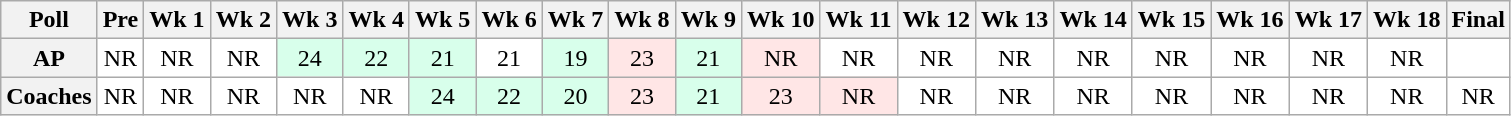<table class="wikitable" style="white-space:nowrap;">
<tr>
<th>Poll</th>
<th>Pre</th>
<th>Wk 1</th>
<th>Wk 2</th>
<th>Wk 3</th>
<th>Wk 4</th>
<th>Wk 5</th>
<th>Wk 6</th>
<th>Wk 7</th>
<th>Wk 8</th>
<th>Wk 9</th>
<th>Wk 10</th>
<th>Wk 11</th>
<th>Wk 12</th>
<th>Wk 13</th>
<th>Wk 14</th>
<th>Wk 15</th>
<th>Wk 16</th>
<th>Wk 17</th>
<th>Wk 18</th>
<th>Final</th>
</tr>
<tr style="text-align:center;">
<th>AP</th>
<td style="background:#FFF;">NR</td>
<td style="background:#FFF;">NR</td>
<td style="background:#FFF;">NR</td>
<td style="background:#D8FFEB;">24</td>
<td style="background:#D8FFEB;">22</td>
<td style="background:#D8FFEB;">21</td>
<td style="background:#FFF;">21</td>
<td style="background:#D8FFEB;">19</td>
<td style="background:#FFE6E6;">23</td>
<td style="background:#D8FFEB;">21</td>
<td style="background:#FFE6E6;">NR</td>
<td style="background:#FFF;">NR</td>
<td style="background:#FFF;">NR</td>
<td style="background:#FFF;">NR</td>
<td style="background:#FFF;">NR</td>
<td style="background:#FFF;">NR</td>
<td style="background:#FFF;">NR</td>
<td style="background:#FFF;">NR</td>
<td style="background:#FFF;">NR</td>
<td style="background:#FFF;"></td>
</tr>
<tr style="text-align:center;">
<th>Coaches</th>
<td style="background:#FFF;">NR</td>
<td style="background:#FFF;">NR</td>
<td style="background:#FFF;">NR</td>
<td style="background:#FFF;">NR</td>
<td style="background:#FFF;">NR</td>
<td style="background:#D8FFEB;">24</td>
<td style="background:#D8FFEB;">22</td>
<td style="background:#D8FFEB;">20</td>
<td style="background:#FFE6E6;">23</td>
<td style="background:#D8FFEB;">21</td>
<td style="background:#FFE6E6;">23</td>
<td style="background:#FFE6E6;">NR</td>
<td style="background:#FFF;">NR</td>
<td style="background:#FFF;">NR</td>
<td style="background:#FFF;">NR</td>
<td style="background:#FFF;">NR</td>
<td style="background:#FFF;">NR</td>
<td style="background:#FFF;">NR</td>
<td style="background:#FFF;">NR</td>
<td style="background:#FFF;">NR</td>
</tr>
</table>
